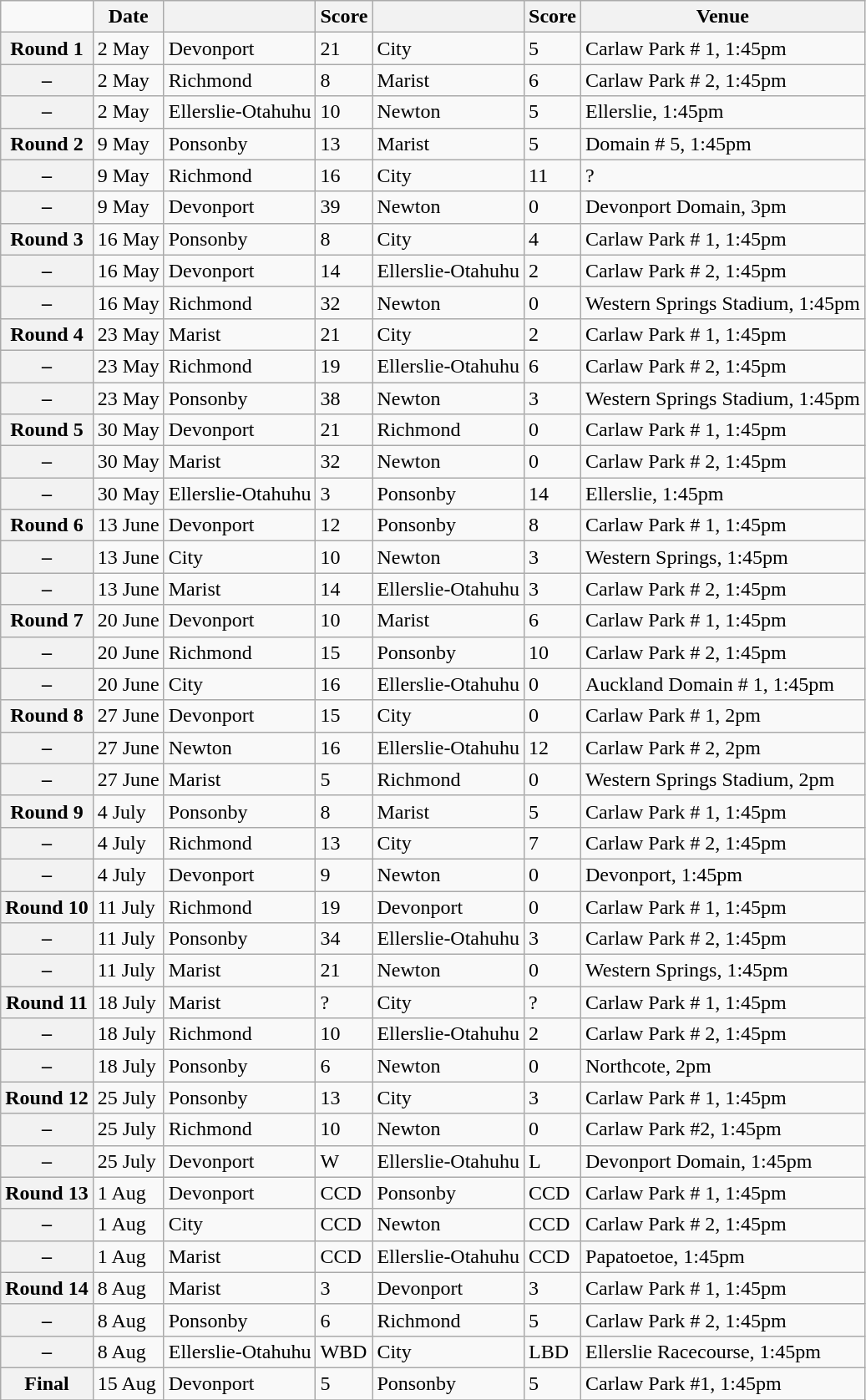<table class="wikitable mw-collapsible">
<tr>
<td></td>
<th scope="col">Date</th>
<th scope="col"></th>
<th scope="col">Score</th>
<th scope="col"></th>
<th scope="col">Score</th>
<th scope="col">Venue</th>
</tr>
<tr>
<th scope="row">Round 1</th>
<td>2 May</td>
<td>Devonport</td>
<td>21</td>
<td>City</td>
<td>5</td>
<td>Carlaw Park # 1, 1:45pm</td>
</tr>
<tr>
<th scope="row">–</th>
<td>2 May</td>
<td>Richmond</td>
<td>8</td>
<td>Marist</td>
<td>6</td>
<td>Carlaw Park # 2, 1:45pm</td>
</tr>
<tr>
<th scope="row">–</th>
<td>2 May</td>
<td>Ellerslie-Otahuhu</td>
<td>10</td>
<td>Newton</td>
<td>5</td>
<td>Ellerslie, 1:45pm</td>
</tr>
<tr>
<th scope="row">Round 2</th>
<td>9 May</td>
<td>Ponsonby</td>
<td>13</td>
<td>Marist</td>
<td>5</td>
<td>Domain # 5, 1:45pm</td>
</tr>
<tr>
<th scope="row">–</th>
<td>9 May</td>
<td>Richmond</td>
<td>16</td>
<td>City</td>
<td>11</td>
<td>?</td>
</tr>
<tr>
<th scope="row">–</th>
<td>9 May</td>
<td>Devonport</td>
<td>39</td>
<td>Newton</td>
<td>0</td>
<td>Devonport Domain, 3pm</td>
</tr>
<tr>
<th scope="row">Round 3</th>
<td>16 May</td>
<td>Ponsonby</td>
<td>8</td>
<td>City</td>
<td>4</td>
<td>Carlaw Park # 1, 1:45pm</td>
</tr>
<tr>
<th scope="row">–</th>
<td>16 May</td>
<td>Devonport</td>
<td>14</td>
<td>Ellerslie-Otahuhu</td>
<td>2</td>
<td>Carlaw Park # 2, 1:45pm</td>
</tr>
<tr>
<th scope="row">–</th>
<td>16 May</td>
<td>Richmond</td>
<td>32</td>
<td>Newton</td>
<td>0</td>
<td>Western Springs Stadium, 1:45pm</td>
</tr>
<tr>
<th scope="row">Round 4</th>
<td>23 May</td>
<td>Marist</td>
<td>21</td>
<td>City</td>
<td>2</td>
<td>Carlaw Park # 1, 1:45pm</td>
</tr>
<tr>
<th scope="row">–</th>
<td>23 May</td>
<td>Richmond</td>
<td>19</td>
<td>Ellerslie-Otahuhu</td>
<td>6</td>
<td>Carlaw Park # 2, 1:45pm</td>
</tr>
<tr>
<th scope="row">–</th>
<td>23 May</td>
<td>Ponsonby</td>
<td>38</td>
<td>Newton</td>
<td>3</td>
<td>Western Springs Stadium, 1:45pm</td>
</tr>
<tr>
<th scope="row">Round 5</th>
<td>30 May</td>
<td>Devonport</td>
<td>21</td>
<td>Richmond</td>
<td>0</td>
<td>Carlaw Park # 1, 1:45pm</td>
</tr>
<tr>
<th scope="row">–</th>
<td>30 May</td>
<td>Marist</td>
<td>32</td>
<td>Newton</td>
<td>0</td>
<td>Carlaw Park # 2, 1:45pm</td>
</tr>
<tr>
<th scope="row">–</th>
<td>30 May</td>
<td>Ellerslie-Otahuhu</td>
<td>3</td>
<td>Ponsonby</td>
<td>14</td>
<td>Ellerslie, 1:45pm</td>
</tr>
<tr>
<th scope="row">Round 6</th>
<td>13 June</td>
<td>Devonport</td>
<td>12</td>
<td>Ponsonby</td>
<td>8</td>
<td>Carlaw Park # 1, 1:45pm</td>
</tr>
<tr>
<th scope="row">–</th>
<td>13 June</td>
<td>City</td>
<td>10</td>
<td>Newton</td>
<td>3</td>
<td>Western Springs, 1:45pm</td>
</tr>
<tr>
<th scope="row">–</th>
<td>13 June</td>
<td>Marist</td>
<td>14</td>
<td>Ellerslie-Otahuhu</td>
<td>3</td>
<td>Carlaw Park # 2, 1:45pm</td>
</tr>
<tr>
<th scope="row">Round 7</th>
<td>20 June</td>
<td>Devonport</td>
<td>10</td>
<td>Marist</td>
<td>6</td>
<td>Carlaw Park # 1, 1:45pm</td>
</tr>
<tr>
<th scope="row">–</th>
<td>20 June</td>
<td>Richmond</td>
<td>15</td>
<td>Ponsonby</td>
<td>10</td>
<td>Carlaw Park # 2, 1:45pm</td>
</tr>
<tr>
<th scope="row">–</th>
<td>20 June</td>
<td>City</td>
<td>16</td>
<td>Ellerslie-Otahuhu</td>
<td>0</td>
<td>Auckland Domain # 1, 1:45pm</td>
</tr>
<tr>
<th scope="row">Round 8</th>
<td>27 June</td>
<td>Devonport</td>
<td>15</td>
<td>City</td>
<td>0</td>
<td>Carlaw Park # 1, 2pm</td>
</tr>
<tr>
<th scope="row">–</th>
<td>27 June</td>
<td>Newton</td>
<td>16</td>
<td>Ellerslie-Otahuhu</td>
<td>12</td>
<td>Carlaw Park # 2, 2pm</td>
</tr>
<tr>
<th scope="row">–</th>
<td>27 June</td>
<td>Marist</td>
<td>5</td>
<td>Richmond</td>
<td>0</td>
<td>Western Springs Stadium, 2pm</td>
</tr>
<tr>
<th scope="row">Round 9</th>
<td>4 July</td>
<td>Ponsonby</td>
<td>8</td>
<td>Marist</td>
<td>5</td>
<td>Carlaw Park # 1, 1:45pm</td>
</tr>
<tr>
<th scope="row">–</th>
<td>4 July</td>
<td>Richmond</td>
<td>13</td>
<td>City</td>
<td>7</td>
<td>Carlaw Park # 2, 1:45pm</td>
</tr>
<tr>
<th scope="row">–</th>
<td>4 July</td>
<td>Devonport</td>
<td>9</td>
<td>Newton</td>
<td>0</td>
<td>Devonport, 1:45pm</td>
</tr>
<tr>
<th scope="row">Round 10</th>
<td>11 July</td>
<td>Richmond</td>
<td>19</td>
<td>Devonport</td>
<td>0</td>
<td>Carlaw Park # 1, 1:45pm</td>
</tr>
<tr>
<th scope="row">–</th>
<td>11 July</td>
<td>Ponsonby</td>
<td>34</td>
<td>Ellerslie-Otahuhu</td>
<td>3</td>
<td>Carlaw Park # 2, 1:45pm</td>
</tr>
<tr>
<th scope="row">–</th>
<td>11 July</td>
<td>Marist</td>
<td>21</td>
<td>Newton</td>
<td>0</td>
<td>Western Springs, 1:45pm</td>
</tr>
<tr>
<th scope="row">Round 11</th>
<td>18 July</td>
<td>Marist</td>
<td>?</td>
<td>City</td>
<td>?</td>
<td>Carlaw Park # 1, 1:45pm</td>
</tr>
<tr>
<th scope="row">–</th>
<td>18 July</td>
<td>Richmond</td>
<td>10</td>
<td>Ellerslie-Otahuhu</td>
<td>2</td>
<td>Carlaw Park # 2, 1:45pm</td>
</tr>
<tr>
<th scope="row">–</th>
<td>18 July</td>
<td>Ponsonby</td>
<td>6</td>
<td>Newton</td>
<td>0</td>
<td>Northcote, 2pm</td>
</tr>
<tr>
<th scope="row">Round 12</th>
<td>25 July</td>
<td>Ponsonby</td>
<td>13</td>
<td>City</td>
<td>3</td>
<td>Carlaw Park # 1, 1:45pm</td>
</tr>
<tr>
<th scope="row">–</th>
<td>25 July</td>
<td>Richmond</td>
<td>10</td>
<td>Newton</td>
<td>0</td>
<td>Carlaw Park #2, 1:45pm</td>
</tr>
<tr>
<th scope="row">–</th>
<td>25 July</td>
<td>Devonport</td>
<td>W</td>
<td>Ellerslie-Otahuhu</td>
<td>L</td>
<td>Devonport Domain, 1:45pm</td>
</tr>
<tr>
<th scope="row">Round 13</th>
<td>1 Aug</td>
<td>Devonport</td>
<td>CCD</td>
<td>Ponsonby</td>
<td>CCD</td>
<td>Carlaw Park # 1, 1:45pm</td>
</tr>
<tr>
<th scope="row">–</th>
<td>1 Aug</td>
<td>City</td>
<td>CCD</td>
<td>Newton</td>
<td>CCD</td>
<td>Carlaw Park # 2, 1:45pm</td>
</tr>
<tr>
<th scope="row">–</th>
<td>1 Aug</td>
<td>Marist</td>
<td>CCD</td>
<td>Ellerslie-Otahuhu</td>
<td>CCD</td>
<td>Papatoetoe, 1:45pm</td>
</tr>
<tr>
<th scope="row">Round 14</th>
<td>8 Aug</td>
<td>Marist</td>
<td>3</td>
<td>Devonport</td>
<td>3</td>
<td>Carlaw Park # 1, 1:45pm</td>
</tr>
<tr>
<th scope="row">–</th>
<td>8 Aug</td>
<td>Ponsonby</td>
<td>6</td>
<td>Richmond</td>
<td>5</td>
<td>Carlaw Park # 2, 1:45pm</td>
</tr>
<tr>
<th scope="row">–</th>
<td>8 Aug</td>
<td>Ellerslie-Otahuhu</td>
<td>WBD</td>
<td>City</td>
<td>LBD</td>
<td>Ellerslie Racecourse, 1:45pm</td>
</tr>
<tr>
<th scope="row">Final</th>
<td>15 Aug</td>
<td>Devonport</td>
<td>5</td>
<td>Ponsonby</td>
<td>5</td>
<td>Carlaw Park #1, 1:45pm</td>
</tr>
<tr>
</tr>
</table>
